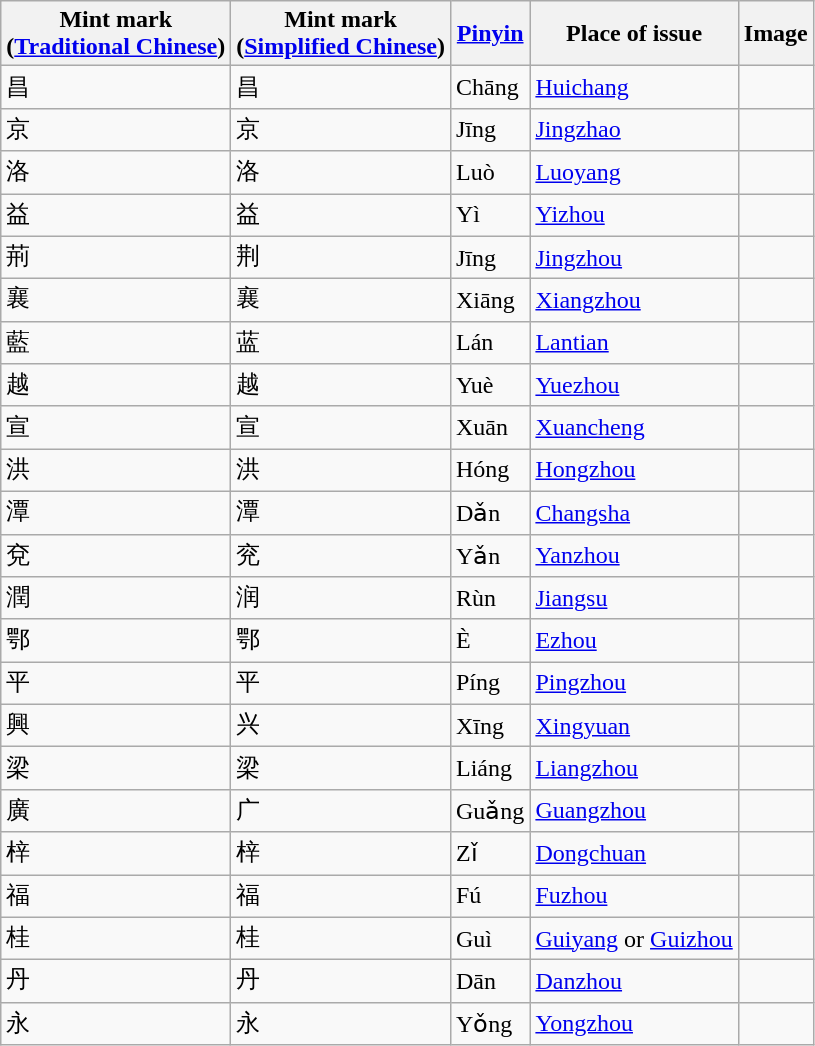<table class="wikitable">
<tr>
<th>Mint mark<br>(<a href='#'>Traditional Chinese</a>)</th>
<th>Mint mark<br>(<a href='#'>Simplified Chinese</a>)</th>
<th><a href='#'>Pinyin</a></th>
<th>Place of issue</th>
<th>Image</th>
</tr>
<tr>
<td>昌</td>
<td>昌</td>
<td>Chāng</td>
<td><a href='#'>Huichang</a></td>
<td></td>
</tr>
<tr>
<td>京</td>
<td>京</td>
<td>Jīng</td>
<td><a href='#'>Jingzhao</a></td>
<td></td>
</tr>
<tr>
<td>洛</td>
<td>洛</td>
<td>Luò</td>
<td><a href='#'>Luoyang</a></td>
<td></td>
</tr>
<tr>
<td>益</td>
<td>益</td>
<td>Yì</td>
<td><a href='#'>Yizhou</a></td>
<td></td>
</tr>
<tr>
<td>荊</td>
<td>荆</td>
<td>Jīng</td>
<td><a href='#'>Jingzhou</a></td>
<td></td>
</tr>
<tr>
<td>襄</td>
<td>襄</td>
<td>Xiāng</td>
<td><a href='#'>Xiangzhou</a></td>
<td></td>
</tr>
<tr>
<td>藍</td>
<td>蓝</td>
<td>Lán</td>
<td><a href='#'>Lantian</a></td>
<td></td>
</tr>
<tr>
<td>越</td>
<td>越</td>
<td>Yuè</td>
<td><a href='#'>Yuezhou</a></td>
<td></td>
</tr>
<tr>
<td>宣</td>
<td>宣</td>
<td>Xuān</td>
<td><a href='#'>Xuancheng</a></td>
<td></td>
</tr>
<tr>
<td>洪</td>
<td>洪</td>
<td>Hóng</td>
<td><a href='#'>Hongzhou</a></td>
<td></td>
</tr>
<tr>
<td>潭</td>
<td>潭</td>
<td>Dǎn</td>
<td><a href='#'>Changsha</a></td>
<td></td>
</tr>
<tr>
<td>兗</td>
<td>兖</td>
<td>Yǎn</td>
<td><a href='#'>Yanzhou</a></td>
<td></td>
</tr>
<tr>
<td>潤</td>
<td>润</td>
<td>Rùn</td>
<td><a href='#'>Jiangsu</a></td>
<td></td>
</tr>
<tr>
<td>鄂</td>
<td>鄂</td>
<td>È</td>
<td><a href='#'>Ezhou</a></td>
<td></td>
</tr>
<tr>
<td>平</td>
<td>平</td>
<td>Píng</td>
<td><a href='#'>Pingzhou</a></td>
<td></td>
</tr>
<tr>
<td>興</td>
<td>兴</td>
<td>Xīng</td>
<td><a href='#'>Xingyuan</a></td>
<td></td>
</tr>
<tr>
<td>梁</td>
<td>梁</td>
<td>Liáng</td>
<td><a href='#'>Liangzhou</a></td>
<td></td>
</tr>
<tr>
<td>廣</td>
<td>广</td>
<td>Guǎng</td>
<td><a href='#'>Guangzhou</a></td>
<td></td>
</tr>
<tr>
<td>梓</td>
<td>梓</td>
<td>Zǐ</td>
<td><a href='#'>Dongchuan</a></td>
<td></td>
</tr>
<tr>
<td>福</td>
<td>福</td>
<td>Fú</td>
<td><a href='#'>Fuzhou</a></td>
<td></td>
</tr>
<tr>
<td>桂</td>
<td>桂</td>
<td>Guì</td>
<td><a href='#'>Guiyang</a> or <a href='#'>Guizhou</a></td>
<td></td>
</tr>
<tr>
<td>丹</td>
<td>丹</td>
<td>Dān</td>
<td><a href='#'>Danzhou</a></td>
<td></td>
</tr>
<tr>
<td>永</td>
<td>永</td>
<td>Yǒng</td>
<td><a href='#'>Yongzhou</a></td>
<td></td>
</tr>
</table>
